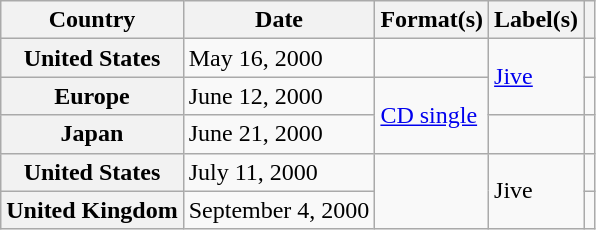<table class="wikitable plainrowheaders">
<tr>
<th scope="col">Country</th>
<th scope="col">Date</th>
<th scope="col">Format(s)</th>
<th scope="col">Label(s)</th>
<th scope="col"></th>
</tr>
<tr>
<th scope="row">United States</th>
<td>May 16, 2000</td>
<td></td>
<td rowspan="2"><a href='#'>Jive</a></td>
<td style="text-align:center;"></td>
</tr>
<tr>
<th scope="row">Europe</th>
<td>June 12, 2000</td>
<td rowspan="2"><a href='#'>CD single</a></td>
<td style="text-align:center;"></td>
</tr>
<tr>
<th scope="row">Japan</th>
<td>June 21, 2000</td>
<td></td>
<td style="text-align:center;"></td>
</tr>
<tr>
<th scope="row">United States</th>
<td>July 11, 2000</td>
<td rowspan="2"></td>
<td rowspan="2">Jive</td>
<td style="text-align:center;"></td>
</tr>
<tr>
<th scope="row">United Kingdom</th>
<td>September 4, 2000</td>
<td style="text-align:center;"></td>
</tr>
</table>
